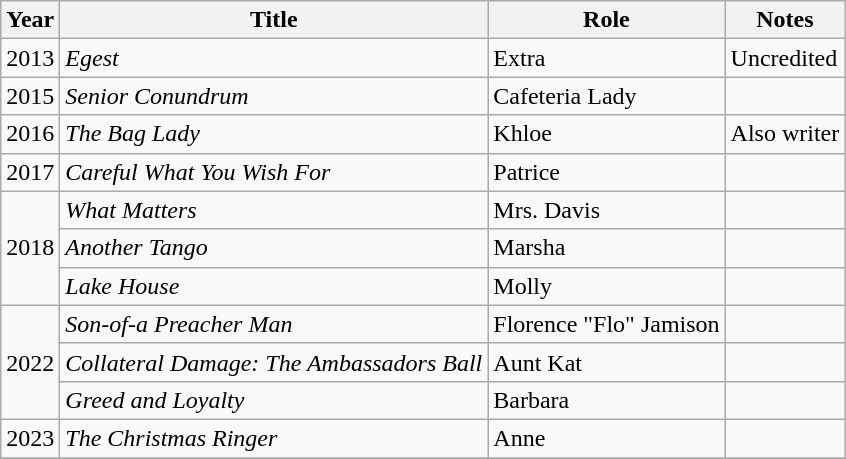<table class="wikitable sortable">
<tr>
<th>Year</th>
<th>Title</th>
<th>Role</th>
<th>Notes</th>
</tr>
<tr>
<td>2013</td>
<td><em>Egest</em></td>
<td>Extra</td>
<td>Uncredited</td>
</tr>
<tr>
<td>2015</td>
<td><em>Senior Conundrum</em></td>
<td>Cafeteria Lady</td>
<td></td>
</tr>
<tr>
<td>2016</td>
<td><em>The Bag Lady</em></td>
<td>Khloe</td>
<td>Also writer</td>
</tr>
<tr>
<td>2017</td>
<td><em>Careful What You Wish For</em></td>
<td>Patrice</td>
<td></td>
</tr>
<tr>
<td rowspan=3>2018</td>
<td><em>What Matters</em></td>
<td>Mrs. Davis</td>
<td></td>
</tr>
<tr>
<td><em>Another Tango</em></td>
<td>Marsha</td>
<td></td>
</tr>
<tr>
<td><em>Lake House</em></td>
<td>Molly</td>
<td></td>
</tr>
<tr>
<td rowspan=3>2022</td>
<td><em>Son-of-a Preacher Man</em></td>
<td>Florence "Flo" Jamison</td>
<td></td>
</tr>
<tr>
<td><em>Collateral Damage: The Ambassadors Ball</em></td>
<td>Aunt Kat</td>
<td></td>
</tr>
<tr>
<td><em>Greed and Loyalty</em></td>
<td>Barbara</td>
<td></td>
</tr>
<tr>
<td>2023</td>
<td><em>The Christmas Ringer</em></td>
<td>Anne</td>
<td></td>
</tr>
<tr>
</tr>
</table>
